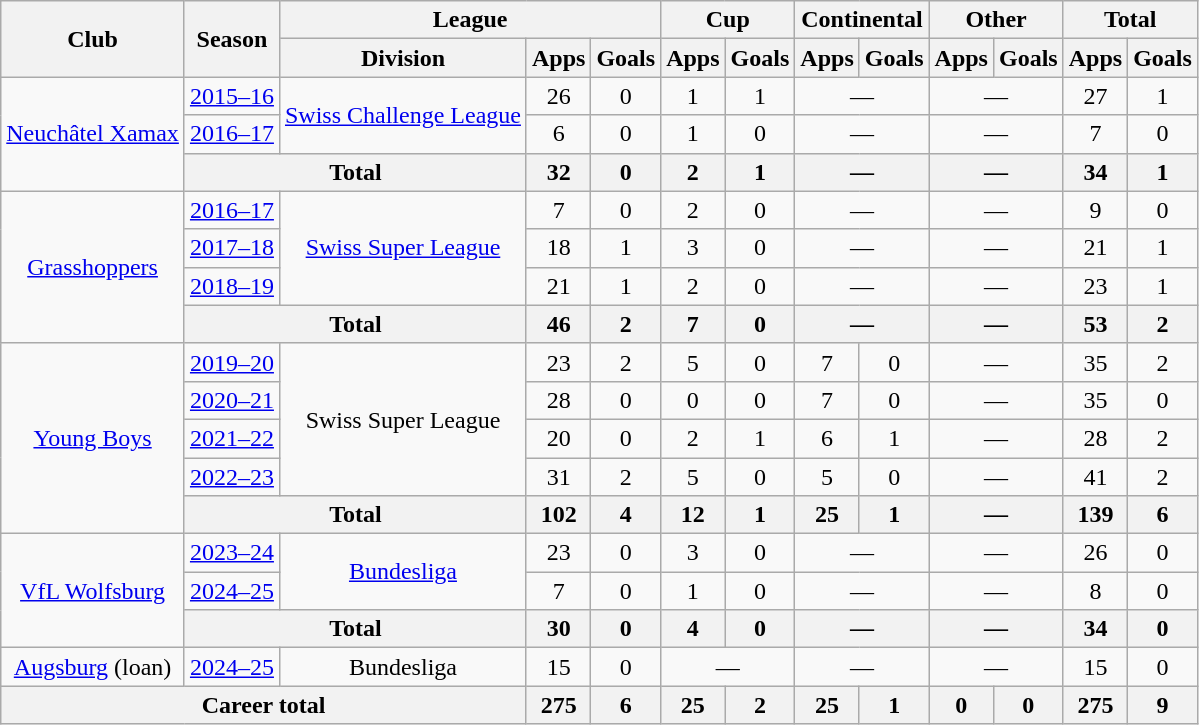<table class="wikitable" style="text-align: center;">
<tr>
<th rowspan="2">Club</th>
<th rowspan="2">Season</th>
<th colspan="3">League</th>
<th colspan="2">Cup</th>
<th colspan="2">Continental</th>
<th colspan="2">Other</th>
<th colspan="2">Total</th>
</tr>
<tr>
<th>Division</th>
<th>Apps</th>
<th>Goals</th>
<th>Apps</th>
<th>Goals</th>
<th>Apps</th>
<th>Goals</th>
<th>Apps</th>
<th>Goals</th>
<th>Apps</th>
<th>Goals</th>
</tr>
<tr>
<td rowspan="3"><a href='#'>Neuchâtel Xamax</a></td>
<td><a href='#'>2015–16</a></td>
<td rowspan="2"><a href='#'>Swiss Challenge League</a></td>
<td>26</td>
<td>0</td>
<td>1</td>
<td>1</td>
<td colspan="2">—</td>
<td colspan="2">—</td>
<td>27</td>
<td>1</td>
</tr>
<tr>
<td><a href='#'>2016–17</a></td>
<td>6</td>
<td>0</td>
<td>1</td>
<td>0</td>
<td colspan="2">—</td>
<td colspan="2">—</td>
<td>7</td>
<td>0</td>
</tr>
<tr>
<th colspan="2">Total</th>
<th>32</th>
<th>0</th>
<th>2</th>
<th>1</th>
<th colspan="2">—</th>
<th colspan="2">—</th>
<th>34</th>
<th>1</th>
</tr>
<tr>
<td rowspan="4"><a href='#'>Grasshoppers</a></td>
<td><a href='#'>2016–17</a></td>
<td rowspan="3"><a href='#'>Swiss Super League</a></td>
<td>7</td>
<td>0</td>
<td>2</td>
<td>0</td>
<td colspan="2">—</td>
<td colspan="2">—</td>
<td>9</td>
<td>0</td>
</tr>
<tr>
<td><a href='#'>2017–18</a></td>
<td>18</td>
<td>1</td>
<td>3</td>
<td>0</td>
<td colspan="2">—</td>
<td colspan="2">—</td>
<td>21</td>
<td>1</td>
</tr>
<tr>
<td><a href='#'>2018–19</a></td>
<td>21</td>
<td>1</td>
<td>2</td>
<td>0</td>
<td colspan="2">—</td>
<td colspan="2">—</td>
<td>23</td>
<td>1</td>
</tr>
<tr>
<th colspan="2">Total</th>
<th>46</th>
<th>2</th>
<th>7</th>
<th>0</th>
<th colspan="2">—</th>
<th colspan="2">—</th>
<th>53</th>
<th>2</th>
</tr>
<tr>
<td rowspan="5"><a href='#'>Young Boys</a></td>
<td><a href='#'>2019–20</a></td>
<td rowspan="4">Swiss Super League</td>
<td>23</td>
<td>2</td>
<td>5</td>
<td>0</td>
<td>7</td>
<td>0</td>
<td colspan="2">—</td>
<td>35</td>
<td>2</td>
</tr>
<tr>
<td><a href='#'>2020–21</a></td>
<td>28</td>
<td>0</td>
<td>0</td>
<td>0</td>
<td>7</td>
<td>0</td>
<td colspan="2">—</td>
<td>35</td>
<td>0</td>
</tr>
<tr>
<td><a href='#'>2021–22</a></td>
<td>20</td>
<td>0</td>
<td>2</td>
<td>1</td>
<td>6</td>
<td>1</td>
<td colspan="2">—</td>
<td>28</td>
<td>2</td>
</tr>
<tr>
<td><a href='#'>2022–23</a></td>
<td>31</td>
<td>2</td>
<td>5</td>
<td>0</td>
<td>5</td>
<td>0</td>
<td colspan="2">—</td>
<td>41</td>
<td>2</td>
</tr>
<tr>
<th colspan="2">Total</th>
<th>102</th>
<th>4</th>
<th>12</th>
<th>1</th>
<th>25</th>
<th>1</th>
<th colspan="2">—</th>
<th>139</th>
<th>6</th>
</tr>
<tr>
<td rowspan="3"><a href='#'>VfL Wolfsburg</a></td>
<td><a href='#'>2023–24</a></td>
<td rowspan="2"><a href='#'>Bundesliga</a></td>
<td>23</td>
<td>0</td>
<td>3</td>
<td>0</td>
<td colspan="2">—</td>
<td colspan="2">—</td>
<td>26</td>
<td>0</td>
</tr>
<tr>
<td><a href='#'>2024–25</a></td>
<td>7</td>
<td>0</td>
<td>1</td>
<td>0</td>
<td colspan="2">—</td>
<td colspan="2">—</td>
<td>8</td>
<td>0</td>
</tr>
<tr>
<th colspan="2">Total</th>
<th>30</th>
<th>0</th>
<th>4</th>
<th>0</th>
<th colspan="2">—</th>
<th colspan="2">—</th>
<th>34</th>
<th>0</th>
</tr>
<tr>
<td><a href='#'>Augsburg</a> (loan)</td>
<td><a href='#'>2024–25</a></td>
<td>Bundesliga</td>
<td>15</td>
<td>0</td>
<td colspan="2">—</td>
<td colspan="2">—</td>
<td colspan="2">—</td>
<td>15</td>
<td>0</td>
</tr>
<tr>
<th colspan="3">Career total</th>
<th>275</th>
<th>6</th>
<th>25</th>
<th>2</th>
<th>25</th>
<th>1</th>
<th>0</th>
<th>0</th>
<th>275</th>
<th>9</th>
</tr>
</table>
